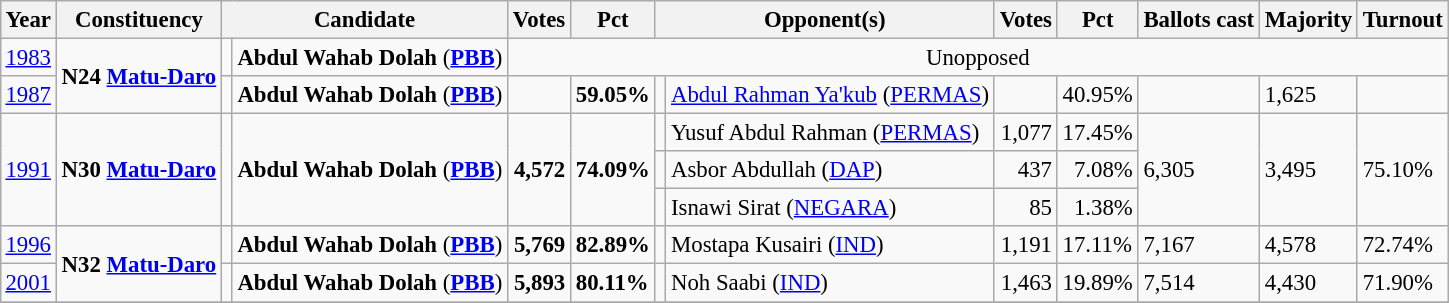<table class="wikitable" style="margin:0.5em ; font-size:95%">
<tr>
<th>Year</th>
<th>Constituency</th>
<th colspan=2>Candidate</th>
<th>Votes</th>
<th>Pct</th>
<th colspan=2>Opponent(s)</th>
<th>Votes</th>
<th>Pct</th>
<th>Ballots cast</th>
<th>Majority</th>
<th>Turnout</th>
</tr>
<tr>
<td><a href='#'>1983</a></td>
<td rowspan=2><strong>N24 <a href='#'>Matu-Daro</a></strong></td>
<td></td>
<td><strong>Abdul Wahab Dolah</strong> (<a href='#'><strong>PBB</strong></a>)</td>
<td colspan=9 align=center>Unopposed</td>
</tr>
<tr>
<td><a href='#'>1987</a></td>
<td></td>
<td><strong>Abdul Wahab Dolah</strong> (<a href='#'><strong>PBB</strong></a>)</td>
<td align=right></td>
<td><strong>59.05%</strong></td>
<td bgcolor=></td>
<td><a href='#'>Abdul Rahman Ya'kub</a> (<a href='#'>PERMAS</a>)</td>
<td align=right></td>
<td>40.95%</td>
<td></td>
<td>1,625</td>
<td></td>
</tr>
<tr>
<td rowspan=3><a href='#'>1991</a></td>
<td rowspan=3><strong>N30 <a href='#'>Matu-Daro</a></strong></td>
<td rowspan=3 ></td>
<td rowspan=3><strong>Abdul Wahab Dolah</strong> (<a href='#'><strong>PBB</strong></a>)</td>
<td rowspan=3 align=right><strong>4,572</strong></td>
<td rowspan=3><strong>74.09%</strong></td>
<td bgcolor=></td>
<td>Yusuf Abdul Rahman (<a href='#'>PERMAS</a>)</td>
<td align=right>1,077</td>
<td>17.45%</td>
<td rowspan=3>6,305</td>
<td rowspan=3>3,495</td>
<td rowspan=3>75.10%</td>
</tr>
<tr>
<td></td>
<td>Asbor Abdullah (<a href='#'>DAP</a>)</td>
<td align=right>437</td>
<td align=right>7.08%</td>
</tr>
<tr>
<td bgcolor=></td>
<td>Isnawi Sirat (<a href='#'>NEGARA</a>)</td>
<td align=right>85</td>
<td align=right>1.38%</td>
</tr>
<tr>
<td><a href='#'>1996</a></td>
<td rowspan=2><strong>N32 <a href='#'>Matu-Daro</a></strong></td>
<td></td>
<td><strong>Abdul Wahab Dolah</strong> (<a href='#'><strong>PBB</strong></a>)</td>
<td align=right><strong>5,769</strong></td>
<td><strong>82.89%</strong></td>
<td></td>
<td>Mostapa Kusairi (<a href='#'>IND</a>)</td>
<td align=right>1,191</td>
<td>17.11%</td>
<td>7,167</td>
<td>4,578</td>
<td>72.74%</td>
</tr>
<tr>
<td><a href='#'>2001</a></td>
<td></td>
<td><strong>Abdul Wahab Dolah</strong> (<a href='#'><strong>PBB</strong></a>)</td>
<td align=right><strong>5,893</strong></td>
<td><strong>80.11%</strong></td>
<td></td>
<td>Noh Saabi (<a href='#'>IND</a>)</td>
<td align=right>1,463</td>
<td>19.89%</td>
<td>7,514</td>
<td>4,430</td>
<td>71.90%</td>
</tr>
<tr>
</tr>
</table>
